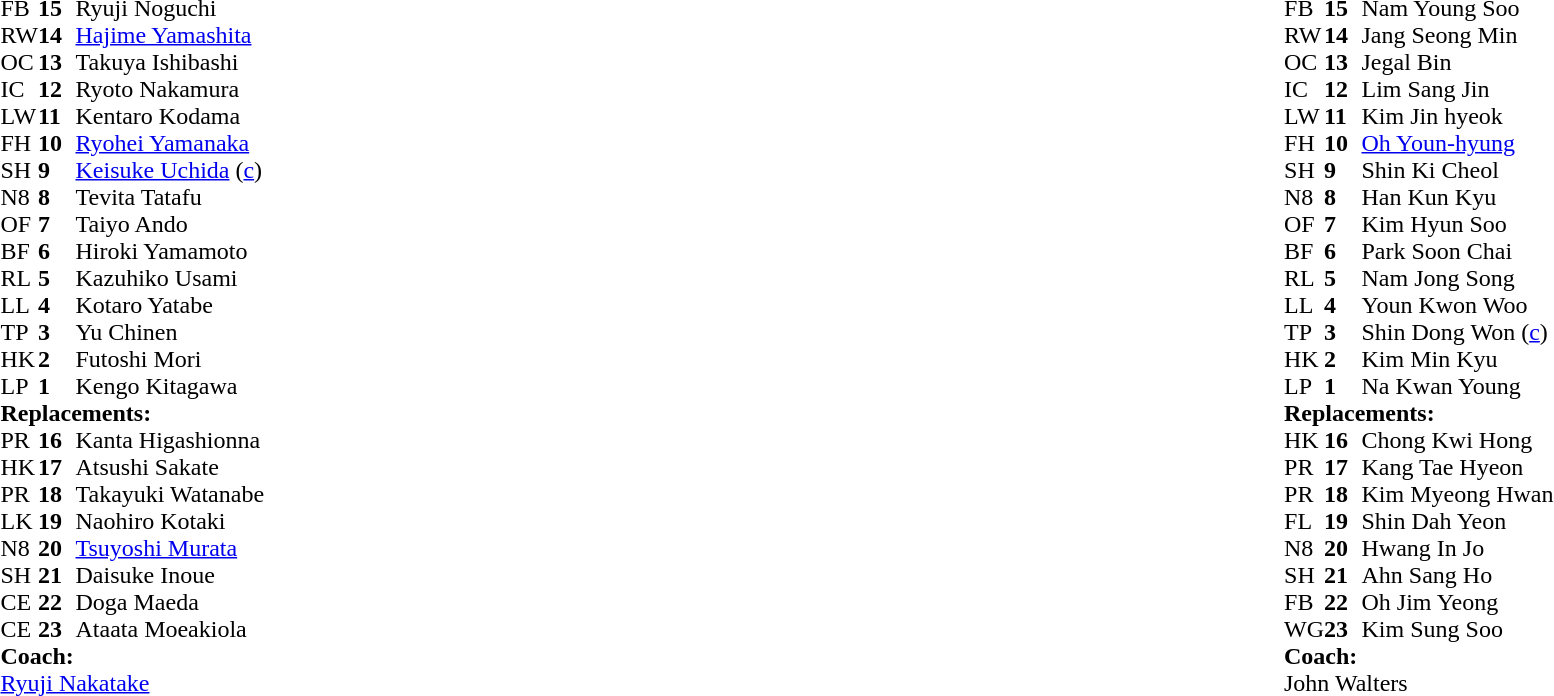<table style="width:100%">
<tr>
<td style="vertical-align:top; width:50%"><br><table cellspacing="0" cellpadding="0">
<tr>
<th width="25"></th>
<th width="25"></th>
</tr>
<tr>
<td>FB</td>
<td><strong>15</strong></td>
<td>Ryuji Noguchi</td>
</tr>
<tr>
<td>RW</td>
<td><strong>14</strong></td>
<td><a href='#'>Hajime Yamashita</a></td>
<td></td>
</tr>
<tr>
<td>OC</td>
<td><strong>13</strong></td>
<td>Takuya Ishibashi</td>
</tr>
<tr>
<td>IC</td>
<td><strong>12</strong></td>
<td>Ryoto Nakamura</td>
</tr>
<tr>
<td>LW</td>
<td><strong>11</strong></td>
<td>Kentaro Kodama</td>
</tr>
<tr>
<td>FH</td>
<td><strong>10</strong></td>
<td><a href='#'>Ryohei Yamanaka</a></td>
<td></td>
</tr>
<tr>
<td>SH</td>
<td><strong>9</strong></td>
<td><a href='#'>Keisuke Uchida</a> (<a href='#'>c</a>)</td>
<td></td>
</tr>
<tr>
<td>N8</td>
<td><strong>8</strong></td>
<td>Tevita Tatafu</td>
</tr>
<tr>
<td>OF</td>
<td><strong>7</strong></td>
<td>Taiyo Ando</td>
<td></td>
</tr>
<tr>
<td>BF</td>
<td><strong>6</strong></td>
<td>Hiroki Yamamoto</td>
</tr>
<tr>
<td>RL</td>
<td><strong>5</strong></td>
<td>Kazuhiko Usami</td>
</tr>
<tr>
<td>LL</td>
<td><strong>4</strong></td>
<td>Kotaro Yatabe</td>
<td></td>
</tr>
<tr>
<td>TP</td>
<td><strong>3</strong></td>
<td>Yu Chinen</td>
<td></td>
</tr>
<tr>
<td>HK</td>
<td><strong>2</strong></td>
<td>Futoshi Mori</td>
<td></td>
</tr>
<tr>
<td>LP</td>
<td><strong>1</strong></td>
<td>Kengo Kitagawa</td>
<td></td>
</tr>
<tr>
<td colspan=3><strong>Replacements:</strong></td>
</tr>
<tr>
<td>PR</td>
<td><strong>16</strong></td>
<td>Kanta Higashionna</td>
<td></td>
</tr>
<tr>
<td>HK</td>
<td><strong>17</strong></td>
<td>Atsushi Sakate</td>
<td></td>
</tr>
<tr>
<td>PR</td>
<td><strong>18</strong></td>
<td>Takayuki Watanabe</td>
<td></td>
</tr>
<tr>
<td>LK</td>
<td><strong>19</strong></td>
<td>Naohiro Kotaki</td>
<td></td>
</tr>
<tr>
<td>N8</td>
<td><strong>20</strong></td>
<td><a href='#'>Tsuyoshi Murata</a></td>
<td></td>
</tr>
<tr>
<td>SH</td>
<td><strong>21</strong></td>
<td>Daisuke Inoue</td>
<td></td>
</tr>
<tr>
<td>CE</td>
<td><strong>22</strong></td>
<td>Doga Maeda</td>
<td></td>
</tr>
<tr>
<td>CE</td>
<td><strong>23</strong></td>
<td>Ataata Moeakiola</td>
<td></td>
</tr>
<tr>
<td colspan=3><strong>Coach:</strong></td>
</tr>
<tr>
<td colspan="4"> <a href='#'>Ryuji Nakatake</a></td>
</tr>
</table>
</td>
<td style="vertical-align:top"></td>
<td style="vertical-align:top; width:50%"><br><table cellspacing="0" cellpadding="0" style="margin:auto">
<tr>
<th width="25"></th>
<th width="25"></th>
</tr>
<tr>
<td>FB</td>
<td><strong>15</strong></td>
<td>Nam Young Soo</td>
</tr>
<tr>
<td>RW</td>
<td><strong>14</strong></td>
<td>Jang Seong Min</td>
<td></td>
</tr>
<tr>
<td>OC</td>
<td><strong>13</strong></td>
<td>Jegal Bin</td>
<td></td>
</tr>
<tr>
<td>IC</td>
<td><strong>12</strong></td>
<td>Lim Sang Jin</td>
</tr>
<tr>
<td>LW</td>
<td><strong>11</strong></td>
<td>Kim Jin hyeok</td>
</tr>
<tr>
<td>FH</td>
<td><strong>10</strong></td>
<td><a href='#'>Oh Youn-hyung</a></td>
<td></td>
</tr>
<tr>
<td>SH</td>
<td><strong>9</strong></td>
<td>Shin Ki Cheol</td>
</tr>
<tr>
<td>N8</td>
<td><strong>8</strong></td>
<td>Han Kun Kyu</td>
<td></td>
</tr>
<tr>
<td>OF</td>
<td><strong>7</strong></td>
<td>Kim Hyun Soo</td>
</tr>
<tr>
<td>BF</td>
<td><strong>6</strong></td>
<td>Park Soon Chai</td>
</tr>
<tr>
<td>RL</td>
<td><strong>5</strong></td>
<td>Nam Jong Song</td>
<td></td>
</tr>
<tr>
<td>LL</td>
<td><strong>4</strong></td>
<td>Youn Kwon Woo</td>
<td></td>
</tr>
<tr>
<td>TP</td>
<td><strong>3</strong></td>
<td>Shin Dong Won (<a href='#'>c</a>)</td>
<td></td>
</tr>
<tr>
<td>HK</td>
<td><strong>2</strong></td>
<td>Kim Min Kyu</td>
<td></td>
</tr>
<tr>
<td>LP</td>
<td><strong>1</strong></td>
<td>Na Kwan Young</td>
</tr>
<tr>
<td colspan=3><strong>Replacements:</strong></td>
</tr>
<tr>
<td>HK</td>
<td><strong>16</strong></td>
<td>Chong Kwi Hong</td>
<td></td>
</tr>
<tr>
<td>PR</td>
<td><strong>17</strong></td>
<td>Kang Tae Hyeon</td>
<td></td>
</tr>
<tr>
<td>PR</td>
<td><strong>18</strong></td>
<td>Kim Myeong Hwan</td>
<td></td>
</tr>
<tr>
<td>FL</td>
<td><strong>19</strong></td>
<td>Shin Dah Yeon</td>
<td></td>
</tr>
<tr>
<td>N8</td>
<td><strong>20</strong></td>
<td>Hwang In Jo</td>
<td></td>
</tr>
<tr>
<td>SH</td>
<td><strong>21</strong></td>
<td>Ahn Sang Ho</td>
</tr>
<tr>
<td>FB</td>
<td><strong>22</strong></td>
<td>Oh Jim Yeong</td>
<td></td>
</tr>
<tr>
<td>WG</td>
<td><strong>23</strong></td>
<td>Kim Sung Soo</td>
<td></td>
</tr>
<tr>
<td colspan=3><strong>Coach:</strong></td>
</tr>
<tr>
<td colspan="4"> John Walters</td>
</tr>
</table>
</td>
</tr>
</table>
